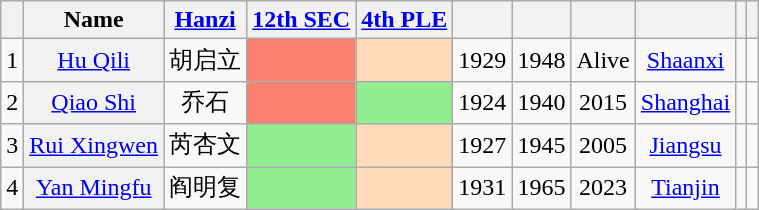<table class="wikitable sortable" style=text-align:center>
<tr>
<th scope=col></th>
<th scope=col>Name</th>
<th scope=col><a href='#'>Hanzi</a></th>
<th scope=col><a href='#'>12th SEC</a></th>
<th scope=col><a href='#'>4th PLE</a></th>
<th scope=col></th>
<th scope=col></th>
<th scope=col></th>
<th scope=col></th>
<th scope=col></th>
<th scope=col class="unsortable"></th>
</tr>
<tr>
<td>1</td>
<th align="center" scope="row" style="font-weight:normal;"><a href='#'>Hu Qili</a></th>
<td data-sort-value="14">胡启立</td>
<td bgcolor = Salmon></td>
<td bgcolor = PeachPuff></td>
<td>1929</td>
<td>1948</td>
<td>Alive</td>
<td><a href='#'>Shaanxi</a></td>
<td></td>
<td></td>
</tr>
<tr>
<td>2</td>
<th align="center" scope="row" style="font-weight:normal;"><a href='#'>Qiao Shi</a></th>
<td data-sort-value="3">乔石</td>
<td bgcolor = Salmon></td>
<td bgcolor = LightGreen></td>
<td>1924</td>
<td>1940</td>
<td>2015</td>
<td><a href='#'>Shanghai</a></td>
<td></td>
<td></td>
</tr>
<tr>
<td>3</td>
<th align="center" scope="row" style="font-weight:normal;"><a href='#'>Rui Xingwen</a></th>
<td data-sort-value="18">芮杏文</td>
<td bgcolor = LightGreen></td>
<td bgcolor = PeachPuff></td>
<td>1927</td>
<td>1945</td>
<td>2005</td>
<td><a href='#'>Jiangsu</a></td>
<td></td>
<td></td>
</tr>
<tr>
<td>4</td>
<th align="center" scope="row" style="font-weight:normal;"><a href='#'>Yan Mingfu</a></th>
<td data-sort-value="22">阎明复</td>
<td bgcolor = LightGreen></td>
<td bgcolor = PeachPuff></td>
<td>1931</td>
<td>1965</td>
<td>2023</td>
<td><a href='#'>Tianjin</a></td>
<td></td>
<td></td>
</tr>
</table>
